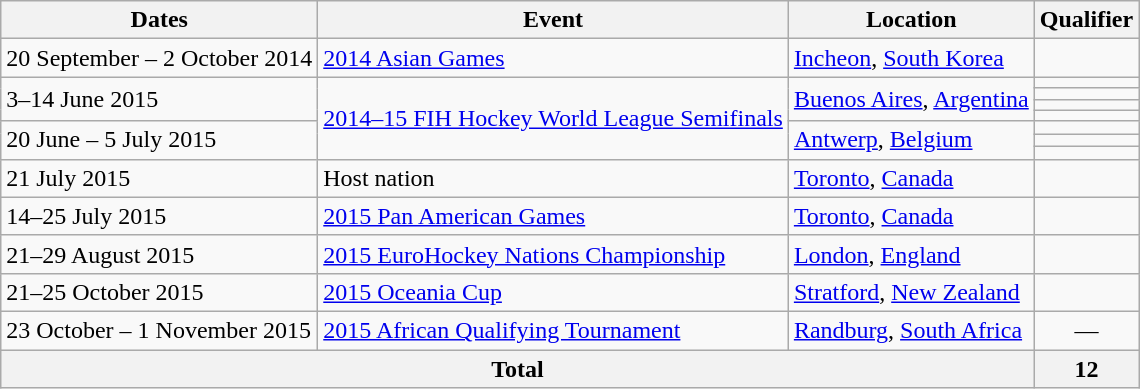<table class=wikitable>
<tr>
<th>Dates</th>
<th>Event</th>
<th>Location</th>
<th>Qualifier</th>
</tr>
<tr>
<td>20 September – 2 October 2014</td>
<td><a href='#'>2014 Asian Games</a></td>
<td> <a href='#'>Incheon</a>, <a href='#'>South Korea</a></td>
<td></td>
</tr>
<tr>
<td rowspan="4">3–14 June 2015</td>
<td rowspan="7"><a href='#'>2014–15 FIH Hockey World League Semifinals</a></td>
<td rowspan="4"> <a href='#'>Buenos Aires</a>, <a href='#'>Argentina</a></td>
<td></td>
</tr>
<tr>
<td></td>
</tr>
<tr>
<td></td>
</tr>
<tr>
<td></td>
</tr>
<tr>
<td rowspan="3">20 June – 5 July 2015</td>
<td rowspan="3"> <a href='#'>Antwerp</a>, <a href='#'>Belgium</a></td>
<td></td>
</tr>
<tr>
<td></td>
</tr>
<tr>
<td></td>
</tr>
<tr>
<td>21 July 2015</td>
<td>Host nation</td>
<td> <a href='#'>Toronto</a>, <a href='#'>Canada</a></td>
<td></td>
</tr>
<tr>
<td>14–25 July 2015</td>
<td><a href='#'>2015 Pan American Games</a></td>
<td> <a href='#'>Toronto</a>, <a href='#'>Canada</a></td>
<td></td>
</tr>
<tr>
<td>21–29 August 2015</td>
<td><a href='#'>2015 EuroHockey Nations Championship</a></td>
<td> <a href='#'>London</a>, <a href='#'>England</a></td>
<td></td>
</tr>
<tr>
<td>21–25 October 2015</td>
<td><a href='#'>2015 Oceania Cup</a></td>
<td> <a href='#'>Stratford</a>, <a href='#'>New Zealand</a></td>
<td></td>
</tr>
<tr>
<td>23 October – 1 November 2015</td>
<td><a href='#'>2015 African Qualifying Tournament</a></td>
<td> <a href='#'>Randburg</a>, <a href='#'>South Africa</a></td>
<td style="text-align:center;">—</td>
</tr>
<tr>
<th colspan="3">Total</th>
<th>12</th>
</tr>
</table>
